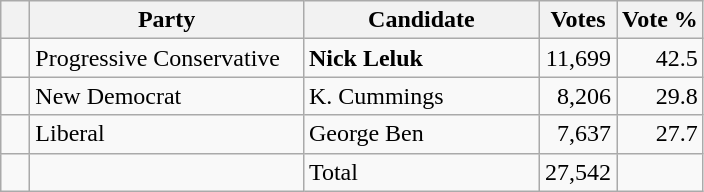<table class="wikitable">
<tr>
<th></th>
<th scope="col" width="175">Party</th>
<th scope="col" width="150">Candidate</th>
<th>Votes</th>
<th>Vote %</th>
</tr>
<tr>
<td>   </td>
<td>Progressive Conservative</td>
<td><strong>Nick Leluk</strong></td>
<td align=right>11,699</td>
<td align=right>42.5</td>
</tr>
<tr>
<td>   </td>
<td>New Democrat</td>
<td>K. Cummings</td>
<td align=right>8,206</td>
<td align=right>29.8</td>
</tr>
<tr |>
<td>   </td>
<td>Liberal</td>
<td>George Ben</td>
<td align=right>7,637</td>
<td align=right>27.7</td>
</tr>
<tr>
<td></td>
<td></td>
<td>Total</td>
<td align=right>27,542</td>
<td></td>
</tr>
</table>
